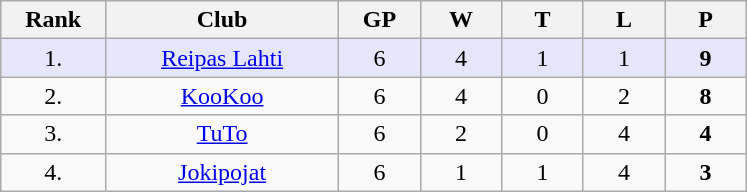<table class="wikitable sortable">
<tr>
<th bgcolor="#DDDDFF" width="9%">Rank</th>
<th bgcolor="#DDDDFF" width="20%">Club</th>
<th bgcolor="#DDDDFF" width="7%">GP</th>
<th bgcolor="#DDDDFF" width="7%">W</th>
<th bgcolor="#DDDDFF" width="7%">T</th>
<th bgcolor="#DDDDFF" width="7%">L</th>
<th bgcolor="#DDDDFF" width="7%">P</th>
</tr>
<tr bgcolor="#e6e6fa" align="center">
<td>1.</td>
<td><a href='#'>Reipas Lahti</a></td>
<td>6</td>
<td>4</td>
<td>1</td>
<td>1</td>
<td><strong>9</strong></td>
</tr>
<tr align="center">
<td>2.</td>
<td><a href='#'>KooKoo</a></td>
<td>6</td>
<td>4</td>
<td>0</td>
<td>2</td>
<td><strong>8</strong></td>
</tr>
<tr align="center">
<td>3.</td>
<td><a href='#'>TuTo</a></td>
<td>6</td>
<td>2</td>
<td>0</td>
<td>4</td>
<td><strong>4</strong></td>
</tr>
<tr align="center">
<td>4.</td>
<td><a href='#'>Jokipojat</a></td>
<td>6</td>
<td>1</td>
<td>1</td>
<td>4</td>
<td><strong>3</strong></td>
</tr>
</table>
